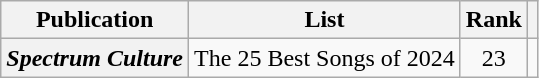<table class="wikitable sortable plainrowheaders">
<tr>
<th scope="col">Publication</th>
<th scope="col">List</th>
<th scope="col">Rank</th>
<th scope="col"></th>
</tr>
<tr>
<th scope="row"><em>Spectrum Culture</em></th>
<td>The 25 Best Songs of 2024</td>
<td style="text-align: center;">23</td>
<td style="text-align: center;"></td>
</tr>
</table>
